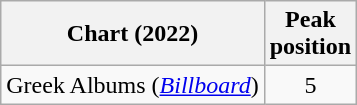<table class="wikitable">
<tr>
<th>Chart (2022)</th>
<th>Peak<br>position</th>
</tr>
<tr>
<td>Greek Albums (<em><a href='#'>Billboard</a></em>)</td>
<td style="text-align:center;">5</td>
</tr>
</table>
